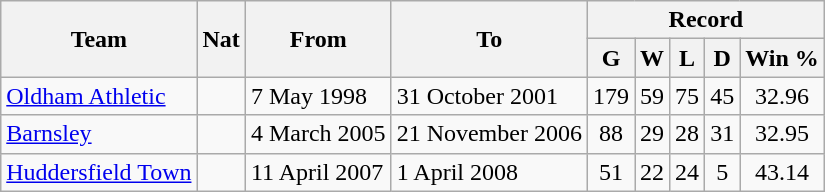<table class="wikitable" style="text-align: center">
<tr>
<th rowspan="2">Team</th>
<th rowspan="2">Nat</th>
<th rowspan="2">From</th>
<th rowspan="2">To</th>
<th colspan="5">Record</th>
</tr>
<tr>
<th>G</th>
<th>W</th>
<th>L</th>
<th>D</th>
<th>Win %</th>
</tr>
<tr>
<td align=left><a href='#'>Oldham Athletic</a></td>
<td></td>
<td align=left>7 May 1998</td>
<td align=left>31 October 2001</td>
<td>179</td>
<td>59</td>
<td>75</td>
<td>45</td>
<td>32.96</td>
</tr>
<tr>
<td align=left><a href='#'>Barnsley</a></td>
<td></td>
<td align=left>4 March 2005</td>
<td align=left>21 November 2006</td>
<td>88</td>
<td>29</td>
<td>28</td>
<td>31</td>
<td>32.95</td>
</tr>
<tr>
<td align=left><a href='#'>Huddersfield Town</a></td>
<td></td>
<td align=left>11 April 2007</td>
<td align=left>1 April 2008</td>
<td>51</td>
<td>22</td>
<td>24</td>
<td>5</td>
<td>43.14</td>
</tr>
</table>
